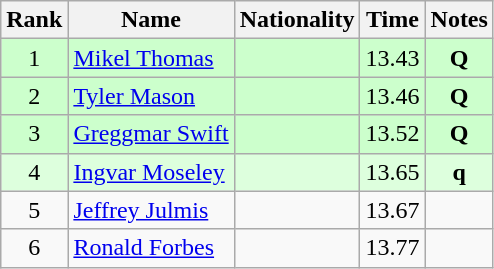<table class="wikitable sortable" style="text-align:center">
<tr>
<th>Rank</th>
<th>Name</th>
<th>Nationality</th>
<th>Time</th>
<th>Notes</th>
</tr>
<tr bgcolor=ccffcc>
<td align=center>1</td>
<td align=left><a href='#'>Mikel Thomas</a></td>
<td align=left></td>
<td>13.43</td>
<td><strong>Q</strong></td>
</tr>
<tr bgcolor=ccffcc>
<td align=center>2</td>
<td align=left><a href='#'>Tyler Mason</a></td>
<td align=left></td>
<td>13.46</td>
<td><strong>Q</strong></td>
</tr>
<tr bgcolor=ccffcc>
<td align=center>3</td>
<td align=left><a href='#'>Greggmar Swift</a></td>
<td align=left></td>
<td>13.52</td>
<td><strong>Q</strong></td>
</tr>
<tr bgcolor=ddffdd>
<td align=center>4</td>
<td align=left><a href='#'>Ingvar Moseley</a></td>
<td align=left></td>
<td>13.65</td>
<td><strong>q</strong></td>
</tr>
<tr>
<td align=center>5</td>
<td align=left><a href='#'>Jeffrey Julmis</a></td>
<td align=left></td>
<td>13.67</td>
<td></td>
</tr>
<tr>
<td align=center>6</td>
<td align=left><a href='#'>Ronald Forbes</a></td>
<td align=left></td>
<td>13.77</td>
<td></td>
</tr>
</table>
